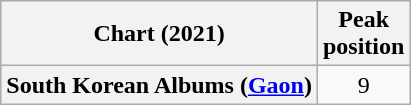<table class="wikitable plainrowheaders" style="text-align:center">
<tr>
<th scope="col">Chart (2021)</th>
<th scope="col">Peak<br>position</th>
</tr>
<tr>
<th scope="row">South Korean Albums (<a href='#'>Gaon</a>)</th>
<td>9</td>
</tr>
</table>
